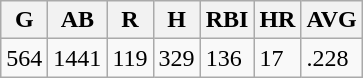<table class="wikitable">
<tr>
<th>G</th>
<th>AB</th>
<th>R</th>
<th>H</th>
<th>RBI</th>
<th>HR</th>
<th>AVG</th>
</tr>
<tr>
<td>564</td>
<td>1441</td>
<td>119</td>
<td>329</td>
<td>136</td>
<td>17</td>
<td>.228</td>
</tr>
</table>
